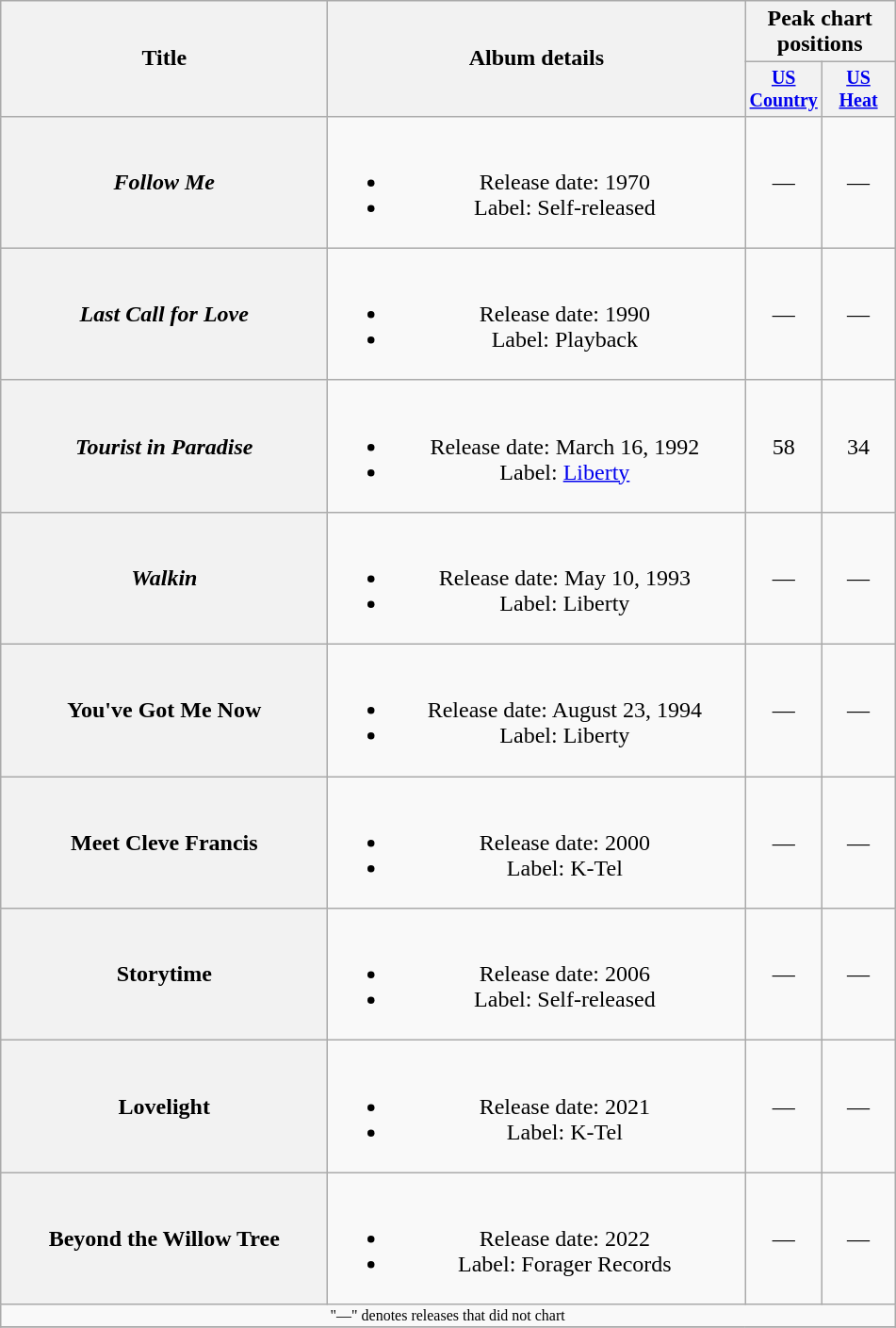<table class="wikitable plainrowheaders" style="text-align:center;">
<tr>
<th rowspan="2" style="width:14em;">Title</th>
<th rowspan="2" style="width:18em;">Album details</th>
<th colspan="2">Peak chart<br>positions</th>
</tr>
<tr style="font-size:smaller;">
<th width="45"><a href='#'>US Country</a></th>
<th width="45"><a href='#'>US Heat</a></th>
</tr>
<tr>
<th scope="row"><em>Follow Me</em></th>
<td><br><ul><li>Release date: 1970</li><li>Label: Self-released</li></ul></td>
<td>—</td>
<td>—</td>
</tr>
<tr |->
<th scope="row"><em>Last Call for Love</em></th>
<td><br><ul><li>Release date: 1990</li><li>Label: Playback</li></ul></td>
<td>—</td>
<td>—</td>
</tr>
<tr>
<th scope="row"><em>Tourist in Paradise</em></th>
<td><br><ul><li>Release date: March 16, 1992</li><li>Label: <a href='#'>Liberty</a></li></ul></td>
<td>58</td>
<td>34</td>
</tr>
<tr>
<th scope="row"><em>Walkin<strong></th>
<td><br><ul><li>Release date: May 10, 1993</li><li>Label: Liberty</li></ul></td>
<td>—</td>
<td>—</td>
</tr>
<tr>
<th scope="row"></em>You've Got Me Now<em></th>
<td><br><ul><li>Release date: August 23, 1994</li><li>Label: Liberty</li></ul></td>
<td>—</td>
<td>—</td>
</tr>
<tr>
<th scope="row"></em>Meet Cleve Francis<em></th>
<td><br><ul><li>Release date: 2000</li><li>Label: K-Tel</li></ul></td>
<td>—</td>
<td>—</td>
</tr>
<tr>
<th scope="row"></em>Storytime<em></th>
<td><br><ul><li>Release date: 2006</li><li>Label: Self-released</li></ul></td>
<td>—</td>
<td>—</td>
</tr>
<tr>
<th scope="row"></em>Lovelight<em></th>
<td><br><ul><li>Release date: 2021</li><li>Label: K-Tel</li></ul></td>
<td>—</td>
<td>—</td>
</tr>
<tr>
<th scope="row"></em>Beyond the Willow Tree<em></th>
<td><br><ul><li>Release date: 2022</li><li>Label: Forager Records</li></ul></td>
<td>—</td>
<td>—</td>
</tr>
<tr>
<td colspan="4" style="font-size:8pt">"—" denotes releases that did not chart</td>
</tr>
<tr>
</tr>
</table>
